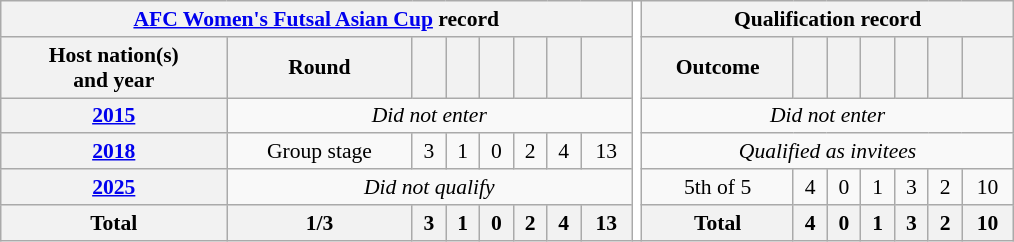<table class="wikitable" style="font-size:90%; text-align:center;">
<tr>
<th colspan="8"><a href='#'>AFC Women's Futsal Asian Cup</a> record</th>
<th rowspan="6" style="width:1%;background:white"></th>
<th colspan="7">Qualification record</th>
</tr>
<tr>
<th scope="col">Host nation(s)<br>and year</th>
<th scope="col">Round</th>
<th scope="col"></th>
<th scope="col"></th>
<th scope="col"></th>
<th scope="col"></th>
<th scope="col"></th>
<th scope="col"></th>
<th scope="col">Outcome</th>
<th scope="col"></th>
<th scope="col"></th>
<th scope="col"></th>
<th scope="col"></th>
<th scope="col"></th>
<th scope="col"></th>
</tr>
<tr>
<th scope="row"> <a href='#'>2015</a></th>
<td colspan="7"><em>Did not enter</em></td>
<td colspan="7"><em>Did not enter</em></td>
</tr>
<tr>
<th scope="row"> <a href='#'>2018</a></th>
<td>Group stage</td>
<td>3</td>
<td>1</td>
<td>0</td>
<td>2</td>
<td>4</td>
<td>13</td>
<td colspan="7"><em>Qualified as invitees</em></td>
</tr>
<tr>
<th scope="row"> <a href='#'>2025</a></th>
<td colspan="7"><em>Did not qualify</em></td>
<td>5th of 5</td>
<td>4</td>
<td>0</td>
<td>1</td>
<td>3</td>
<td>2</td>
<td>10</td>
</tr>
<tr>
<th>Total</th>
<th>1/3</th>
<th>3</th>
<th>1</th>
<th>0</th>
<th>2</th>
<th>4</th>
<th>13</th>
<th>Total</th>
<th>4</th>
<th>0</th>
<th>1</th>
<th>3</th>
<th>2</th>
<th>10</th>
</tr>
</table>
